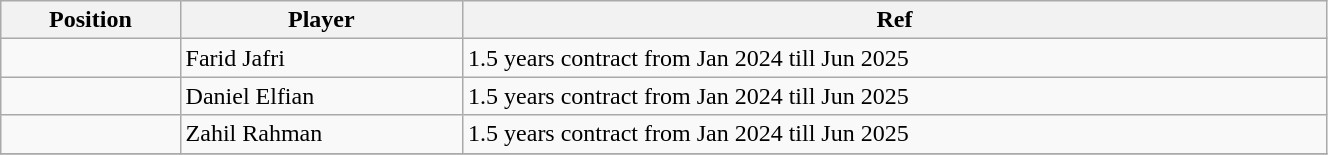<table class="wikitable sortable" style="width:70%; text-align:center; font-size:100%; text-align:left;">
<tr>
<th><strong>Position</strong></th>
<th><strong>Player</strong></th>
<th><strong>Ref</strong></th>
</tr>
<tr>
<td></td>
<td> Farid Jafri</td>
<td>1.5 years contract from Jan 2024 till Jun 2025 </td>
</tr>
<tr>
<td></td>
<td> Daniel Elfian</td>
<td>1.5 years contract from Jan 2024 till Jun 2025 </td>
</tr>
<tr>
<td></td>
<td> Zahil Rahman</td>
<td>1.5 years contract from Jan 2024 till Jun 2025 </td>
</tr>
<tr>
</tr>
</table>
